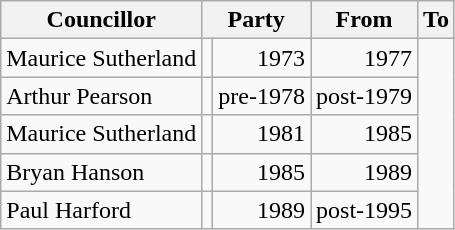<table class=wikitable>
<tr>
<th>Councillor</th>
<th colspan=2>Party</th>
<th>From</th>
<th>To</th>
</tr>
<tr>
<td>Maurice Sutherland</td>
<td></td>
<td align=right>1973</td>
<td align=right>1977</td>
</tr>
<tr>
<td>Arthur Pearson</td>
<td></td>
<td align=right>pre-1978</td>
<td align=right>post-1979</td>
</tr>
<tr>
<td>Maurice Sutherland</td>
<td></td>
<td align=right>1981</td>
<td align=right>1985</td>
</tr>
<tr>
<td>Bryan Hanson</td>
<td></td>
<td align=right>1985</td>
<td align=right>1989</td>
</tr>
<tr>
<td>Paul Harford</td>
<td></td>
<td align=right>1989</td>
<td align=right>post-1995</td>
</tr>
</table>
